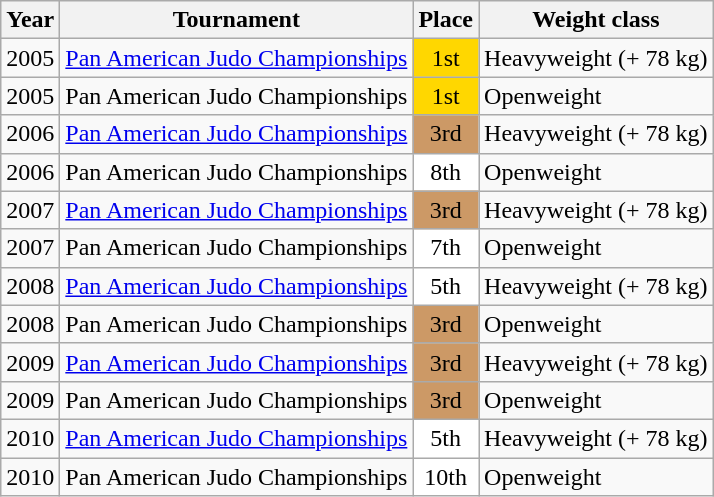<table class=wikitable>
<tr>
<th>Year</th>
<th>Tournament</th>
<th>Place</th>
<th>Weight class</th>
</tr>
<tr>
<td>2005</td>
<td><a href='#'>Pan American Judo Championships</a></td>
<td bgcolor="gold" align="center">1st</td>
<td>Heavyweight (+ 78 kg)</td>
</tr>
<tr>
<td>2005</td>
<td>Pan American Judo Championships</td>
<td bgcolor="gold" align="center">1st</td>
<td>Openweight</td>
</tr>
<tr>
<td>2006</td>
<td><a href='#'>Pan American Judo Championships</a></td>
<td bgcolor="cc9966" align="center">3rd</td>
<td>Heavyweight (+ 78 kg)</td>
</tr>
<tr>
<td>2006</td>
<td>Pan American Judo Championships</td>
<td bgcolor="white" align="center">8th</td>
<td>Openweight</td>
</tr>
<tr>
<td>2007</td>
<td><a href='#'>Pan American Judo Championships</a></td>
<td bgcolor="cc9966" align="center">3rd</td>
<td>Heavyweight (+ 78 kg)</td>
</tr>
<tr>
<td>2007</td>
<td>Pan American Judo Championships</td>
<td bgcolor="white" align="center">7th</td>
<td>Openweight</td>
</tr>
<tr>
<td>2008</td>
<td><a href='#'>Pan American Judo Championships</a></td>
<td bgcolor="white" align="center">5th</td>
<td>Heavyweight (+ 78 kg)</td>
</tr>
<tr>
<td>2008</td>
<td>Pan American Judo Championships</td>
<td bgcolor="cc9966" align="center">3rd</td>
<td>Openweight</td>
</tr>
<tr>
<td>2009</td>
<td><a href='#'>Pan American Judo Championships</a></td>
<td bgcolor="cc9966" align="center">3rd</td>
<td>Heavyweight (+ 78 kg)</td>
</tr>
<tr>
<td>2009</td>
<td>Pan American Judo Championships</td>
<td bgcolor="cc9966" align="center">3rd</td>
<td>Openweight</td>
</tr>
<tr>
<td>2010</td>
<td><a href='#'>Pan American Judo Championships</a></td>
<td bgcolor="white" align="center">5th</td>
<td>Heavyweight (+ 78 kg)</td>
</tr>
<tr>
<td>2010</td>
<td>Pan American Judo Championships</td>
<td bgcolor="white" align="center">10th</td>
<td>Openweight</td>
</tr>
</table>
